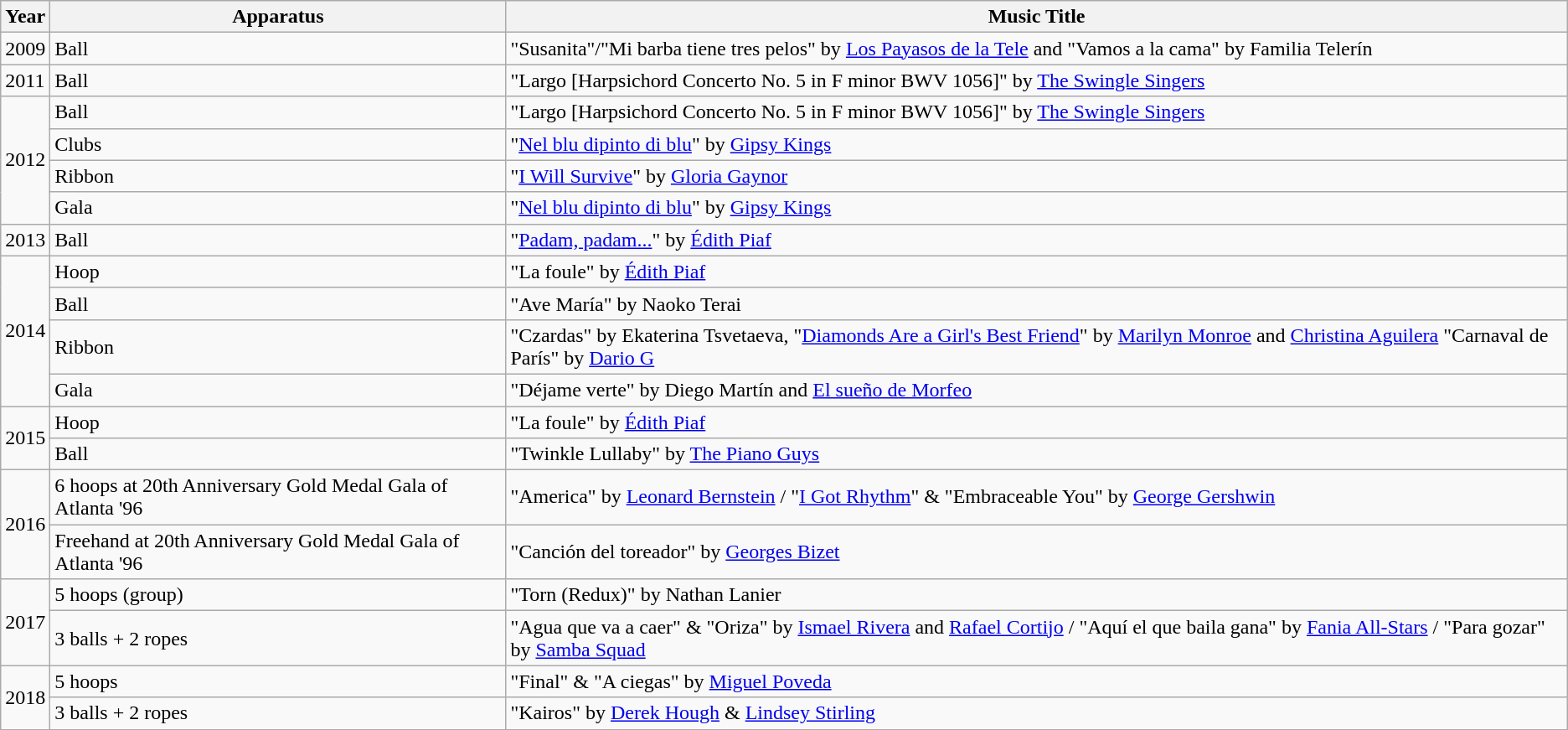<table class="wikitable">
<tr>
<th>Year</th>
<th>Apparatus</th>
<th>Music Title</th>
</tr>
<tr>
<td>2009</td>
<td>Ball</td>
<td>"Susanita"/"Mi barba tiene tres pelos" by <a href='#'>Los Payasos de la Tele</a> and "Vamos a la cama" by Familia Telerín</td>
</tr>
<tr>
<td>2011</td>
<td>Ball</td>
<td>"Largo [Harpsichord Concerto No. 5 in F minor BWV 1056]" by <a href='#'>The Swingle Singers</a></td>
</tr>
<tr>
<td rowspan="4">2012</td>
<td>Ball</td>
<td>"Largo [Harpsichord Concerto No. 5 in F minor BWV 1056]" by <a href='#'>The Swingle Singers</a></td>
</tr>
<tr>
<td>Clubs</td>
<td>"<a href='#'>Nel blu dipinto di blu</a>" by <a href='#'>Gipsy Kings</a></td>
</tr>
<tr>
<td>Ribbon</td>
<td>"<a href='#'>I Will Survive</a>" by <a href='#'>Gloria Gaynor</a></td>
</tr>
<tr>
<td>Gala</td>
<td>"<a href='#'>Nel blu dipinto di blu</a>" by <a href='#'>Gipsy Kings</a></td>
</tr>
<tr>
<td>2013</td>
<td>Ball</td>
<td>"<a href='#'>Padam, padam...</a>" by <a href='#'>Édith Piaf</a></td>
</tr>
<tr>
<td rowspan="4">2014</td>
<td>Hoop</td>
<td>"La foule" by <a href='#'>Édith Piaf</a></td>
</tr>
<tr>
<td>Ball</td>
<td>"Ave María" by Naoko Terai</td>
</tr>
<tr>
<td>Ribbon</td>
<td>"Czardas" by Ekaterina Tsvetaeva, "<a href='#'>Diamonds Are a Girl's Best Friend</a>" by <a href='#'>Marilyn Monroe</a> and <a href='#'>Christina Aguilera</a> "Carnaval de París" by <a href='#'>Dario G</a></td>
</tr>
<tr>
<td>Gala</td>
<td>"Déjame verte" by Diego Martín and <a href='#'>El sueño de Morfeo</a></td>
</tr>
<tr>
<td rowspan="2">2015</td>
<td>Hoop</td>
<td>"La foule" by <a href='#'>Édith Piaf</a></td>
</tr>
<tr>
<td>Ball</td>
<td>"Twinkle Lullaby" by <a href='#'>The Piano Guys</a></td>
</tr>
<tr>
<td rowspan="2">2016</td>
<td>6 hoops at 20th Anniversary Gold Medal Gala of Atlanta '96</td>
<td>"America" by <a href='#'>Leonard Bernstein</a> / "<a href='#'>I Got Rhythm</a>" & "Embraceable You" by <a href='#'>George Gershwin</a></td>
</tr>
<tr>
<td>Freehand at 20th Anniversary Gold Medal Gala of Atlanta '96</td>
<td>"Canción del toreador" by <a href='#'>Georges Bizet</a></td>
</tr>
<tr>
<td rowspan="2">2017</td>
<td>5 hoops (group)</td>
<td>"Torn (Redux)" by Nathan Lanier</td>
</tr>
<tr>
<td>3 balls + 2 ropes</td>
<td>"Agua que va a caer" & "Oriza" by <a href='#'>Ismael Rivera</a> and <a href='#'>Rafael Cortijo</a> / "Aquí el que baila gana" by <a href='#'>Fania All-Stars</a> / "Para gozar" by <a href='#'>Samba Squad</a></td>
</tr>
<tr>
<td rowspan="2">2018</td>
<td>5 hoops</td>
<td>"Final" & "A ciegas" by <a href='#'>Miguel Poveda</a></td>
</tr>
<tr>
<td>3 balls + 2 ropes</td>
<td>"Kairos" by <a href='#'>Derek Hough</a> & <a href='#'>Lindsey Stirling</a></td>
</tr>
</table>
